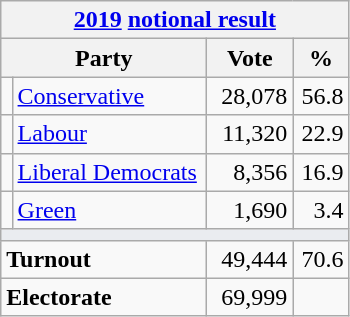<table class="wikitable">
<tr>
<th colspan="4"><a href='#'>2019</a> <a href='#'>notional result</a></th>
</tr>
<tr>
<th bgcolor="#DDDDFF" width="130px" colspan="2">Party</th>
<th bgcolor="#DDDDFF" width="50px">Vote</th>
<th bgcolor="#DDDDFF" width="30px">%</th>
</tr>
<tr>
<td></td>
<td><a href='#'>Conservative</a></td>
<td align=right>28,078</td>
<td align=right>56.8</td>
</tr>
<tr>
<td></td>
<td><a href='#'>Labour</a></td>
<td align=right>11,320</td>
<td align=right>22.9</td>
</tr>
<tr>
<td></td>
<td><a href='#'>Liberal Democrats</a></td>
<td align=right>8,356</td>
<td align=right>16.9</td>
</tr>
<tr>
<td></td>
<td><a href='#'>Green</a></td>
<td align=right>1,690</td>
<td align=right>3.4</td>
</tr>
<tr>
<td colspan="4" bgcolor="#EAECF0"></td>
</tr>
<tr>
<td colspan="2"><strong>Turnout</strong></td>
<td align=right>49,444</td>
<td align=right>70.6</td>
</tr>
<tr>
<td colspan="2"><strong>Electorate</strong></td>
<td align=right>69,999</td>
</tr>
</table>
